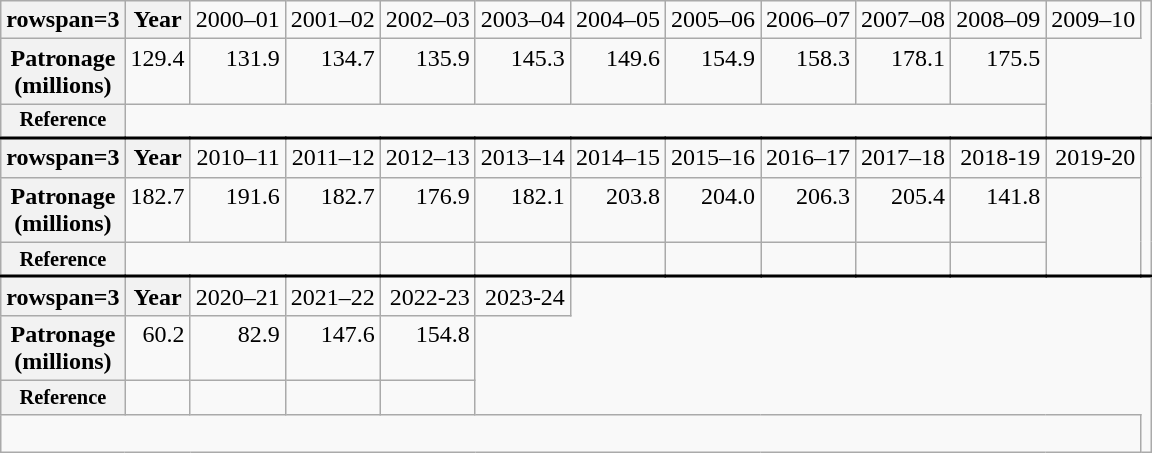<table class="wikitable" style="text-align:right; white-space:nowrap;">
<tr>
<th>rowspan=3 </th>
<th>Year</th>
<td>2000–01</td>
<td>2001–02</td>
<td>2002–03</td>
<td>2003–04</td>
<td>2004–05</td>
<td>2005–06</td>
<td>2006–07</td>
<td>2007–08</td>
<td>2008–09</td>
<td>2009–10</td>
</tr>
<tr style="vertical-align: top;">
<th>Patronage<br><span>(millions)</span></th>
<td>129.4</td>
<td>131.9</td>
<td>134.7</td>
<td>135.9</td>
<td>145.3<br></td>
<td>149.6<br></td>
<td>154.9</td>
<td>158.3</td>
<td>178.1</td>
<td>175.5</td>
</tr>
<tr style="font-size:85%">
<th>Reference</th>
<td colspan="10"><br></td>
</tr>
<tr style="border-top:2px solid">
<th>rowspan=3 </th>
<th>Year</th>
<td>2010–11</td>
<td>2011–12</td>
<td>2012–13</td>
<td>2013–14</td>
<td>2014–15</td>
<td>2015–16</td>
<td>2016–17</td>
<td>2017–18</td>
<td>2018-19</td>
<td>2019-20</td>
<td rowspan="3" colspan="2"></td>
</tr>
<tr style="vertical-align: top;">
<th>Patronage<br><span>(millions)</span></th>
<td>182.7</td>
<td>191.6</td>
<td>182.7</td>
<td>176.9</td>
<td>182.1</td>
<td>203.8</td>
<td>204.0</td>
<td>206.3</td>
<td>205.4</td>
<td>141.8<br></td>
</tr>
<tr style="font-size:85%">
<th>Reference</th>
<td colspan="3"><br></td>
<td><br></td>
<td><br></td>
<td><br></td>
<td><br></td>
<td><br></td>
<td><br></td>
<td><br></td>
</tr>
<tr style="border-top:2px solid">
<th>rowspan=3 </th>
<th>Year</th>
<td>2020–21</td>
<td>2021–22</td>
<td>2022-23</td>
<td>2023-24</td>
</tr>
<tr style="vertical-align: top;">
<th>Patronage<br><span>(millions)</span></th>
<td>60.2 <br></td>
<td>82.9 <br></td>
<td>147.6 <br></td>
<td>154.8</td>
</tr>
<tr style="font-size:85%">
<th>Reference<br></th>
<td><br></td>
<td><br></td>
<td><br></td>
<td></td>
</tr>
<tr>
<td colspan="12" style="text-align:center;"><br></td>
</tr>
</table>
